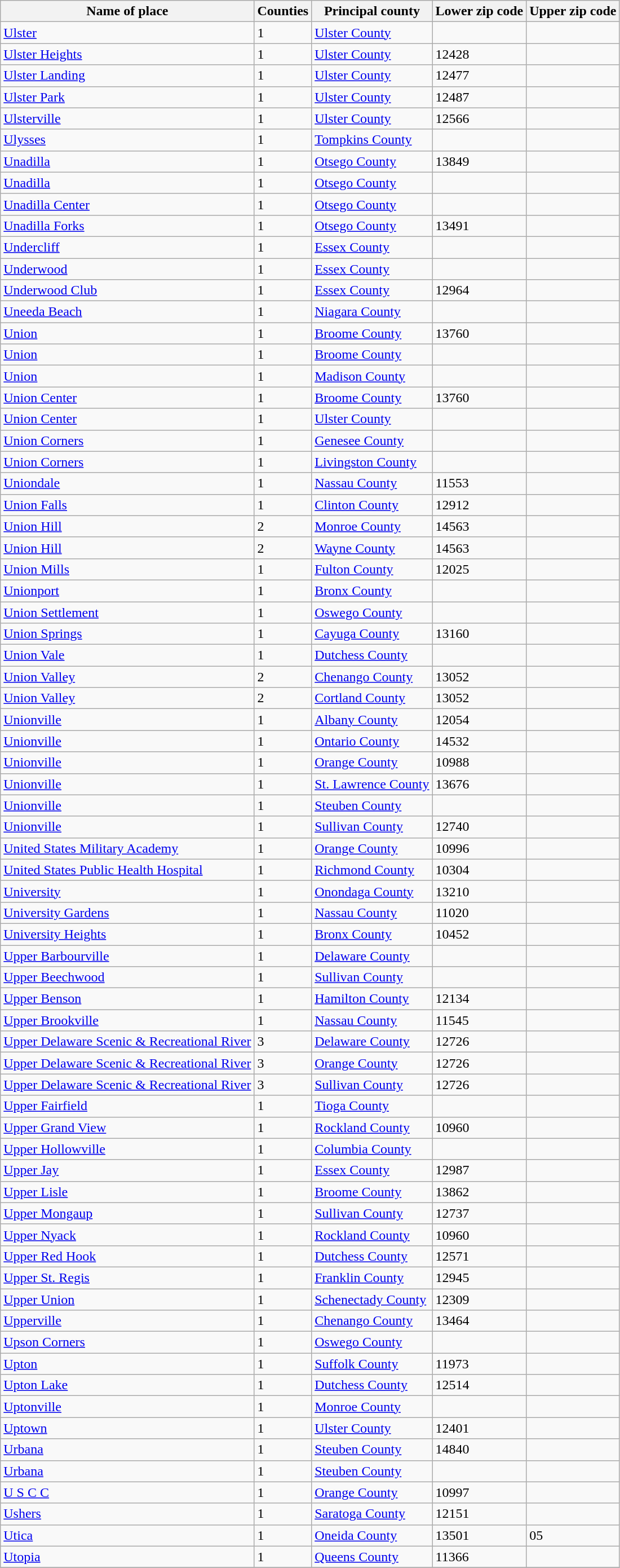<table align="center" class="wikitable">
<tr>
<th>Name of place</th>
<th>Counties</th>
<th>Principal county</th>
<th>Lower zip code</th>
<th>Upper zip code</th>
</tr>
<tr --->
<td><a href='#'>Ulster</a></td>
<td>1</td>
<td><a href='#'>Ulster County</a></td>
<td> </td>
<td> </td>
</tr>
<tr --->
<td><a href='#'>Ulster Heights</a></td>
<td>1</td>
<td><a href='#'>Ulster County</a></td>
<td>12428</td>
<td> </td>
</tr>
<tr --->
<td><a href='#'>Ulster Landing</a></td>
<td>1</td>
<td><a href='#'>Ulster County</a></td>
<td>12477</td>
<td> </td>
</tr>
<tr --->
<td><a href='#'>Ulster Park</a></td>
<td>1</td>
<td><a href='#'>Ulster County</a></td>
<td>12487</td>
<td> </td>
</tr>
<tr --->
<td><a href='#'>Ulsterville</a></td>
<td>1</td>
<td><a href='#'>Ulster County</a></td>
<td>12566</td>
<td> </td>
</tr>
<tr --->
<td><a href='#'>Ulysses</a></td>
<td>1</td>
<td><a href='#'>Tompkins County</a></td>
<td> </td>
<td> </td>
</tr>
<tr --->
<td><a href='#'>Unadilla</a></td>
<td>1</td>
<td><a href='#'>Otsego County</a></td>
<td>13849</td>
<td> </td>
</tr>
<tr --->
<td><a href='#'>Unadilla</a></td>
<td>1</td>
<td><a href='#'>Otsego County</a></td>
<td> </td>
<td> </td>
</tr>
<tr --->
<td><a href='#'>Unadilla Center</a></td>
<td>1</td>
<td><a href='#'>Otsego County</a></td>
<td> </td>
<td> </td>
</tr>
<tr --->
<td><a href='#'>Unadilla Forks</a></td>
<td>1</td>
<td><a href='#'>Otsego County</a></td>
<td>13491</td>
<td> </td>
</tr>
<tr --->
<td><a href='#'>Undercliff</a></td>
<td>1</td>
<td><a href='#'>Essex County</a></td>
<td> </td>
<td> </td>
</tr>
<tr --->
<td><a href='#'>Underwood</a></td>
<td>1</td>
<td><a href='#'>Essex County</a></td>
<td> </td>
<td> </td>
</tr>
<tr --->
<td><a href='#'>Underwood Club</a></td>
<td>1</td>
<td><a href='#'>Essex County</a></td>
<td>12964</td>
<td> </td>
</tr>
<tr --->
<td><a href='#'>Uneeda Beach</a></td>
<td>1</td>
<td><a href='#'>Niagara County</a></td>
<td> </td>
<td> </td>
</tr>
<tr --->
<td><a href='#'>Union</a></td>
<td>1</td>
<td><a href='#'>Broome County</a></td>
<td>13760</td>
<td> </td>
</tr>
<tr --->
<td><a href='#'>Union</a></td>
<td>1</td>
<td><a href='#'>Broome County</a></td>
<td> </td>
<td> </td>
</tr>
<tr --->
<td><a href='#'>Union</a></td>
<td>1</td>
<td><a href='#'>Madison County</a></td>
<td> </td>
<td> </td>
</tr>
<tr --->
<td><a href='#'>Union Center</a></td>
<td>1</td>
<td><a href='#'>Broome County</a></td>
<td>13760</td>
<td> </td>
</tr>
<tr --->
<td><a href='#'>Union Center</a></td>
<td>1</td>
<td><a href='#'>Ulster County</a></td>
<td> </td>
<td> </td>
</tr>
<tr --->
<td><a href='#'>Union Corners</a></td>
<td>1</td>
<td><a href='#'>Genesee County</a></td>
<td> </td>
<td> </td>
</tr>
<tr --->
<td><a href='#'>Union Corners</a></td>
<td>1</td>
<td><a href='#'>Livingston County</a></td>
<td> </td>
<td> </td>
</tr>
<tr --->
<td><a href='#'>Uniondale</a></td>
<td>1</td>
<td><a href='#'>Nassau County</a></td>
<td>11553</td>
<td> </td>
</tr>
<tr --->
<td><a href='#'>Union Falls</a></td>
<td>1</td>
<td><a href='#'>Clinton County</a></td>
<td>12912</td>
<td> </td>
</tr>
<tr --->
<td><a href='#'>Union Hill</a></td>
<td>2</td>
<td><a href='#'>Monroe County</a></td>
<td>14563</td>
<td> </td>
</tr>
<tr --->
<td><a href='#'>Union Hill</a></td>
<td>2</td>
<td><a href='#'>Wayne County</a></td>
<td>14563</td>
<td> </td>
</tr>
<tr --->
<td><a href='#'>Union Mills</a></td>
<td>1</td>
<td><a href='#'>Fulton County</a></td>
<td>12025</td>
<td> </td>
</tr>
<tr --->
<td><a href='#'>Unionport</a></td>
<td>1</td>
<td><a href='#'>Bronx County</a></td>
<td> </td>
<td> </td>
</tr>
<tr --->
<td><a href='#'>Union Settlement</a></td>
<td>1</td>
<td><a href='#'>Oswego County</a></td>
<td> </td>
<td> </td>
</tr>
<tr --->
<td><a href='#'>Union Springs</a></td>
<td>1</td>
<td><a href='#'>Cayuga County</a></td>
<td>13160</td>
<td> </td>
</tr>
<tr --->
<td><a href='#'>Union Vale</a></td>
<td>1</td>
<td><a href='#'>Dutchess County</a></td>
<td> </td>
<td> </td>
</tr>
<tr --->
<td><a href='#'>Union Valley</a></td>
<td>2</td>
<td><a href='#'>Chenango County</a></td>
<td>13052</td>
<td> </td>
</tr>
<tr --->
<td><a href='#'>Union Valley</a></td>
<td>2</td>
<td><a href='#'>Cortland County</a></td>
<td>13052</td>
<td> </td>
</tr>
<tr --->
<td><a href='#'>Unionville</a></td>
<td>1</td>
<td><a href='#'>Albany County</a></td>
<td>12054</td>
<td> </td>
</tr>
<tr --->
<td><a href='#'>Unionville</a></td>
<td>1</td>
<td><a href='#'>Ontario County</a></td>
<td>14532</td>
<td> </td>
</tr>
<tr --->
<td><a href='#'>Unionville</a></td>
<td>1</td>
<td><a href='#'>Orange County</a></td>
<td>10988</td>
<td> </td>
</tr>
<tr --->
<td><a href='#'>Unionville</a></td>
<td>1</td>
<td><a href='#'>St. Lawrence County</a></td>
<td>13676</td>
<td> </td>
</tr>
<tr --->
<td><a href='#'>Unionville</a></td>
<td>1</td>
<td><a href='#'>Steuben County</a></td>
<td> </td>
<td> </td>
</tr>
<tr --->
<td><a href='#'>Unionville</a></td>
<td>1</td>
<td><a href='#'>Sullivan County</a></td>
<td>12740</td>
<td> </td>
</tr>
<tr --->
<td><a href='#'>United States Military Academy</a></td>
<td>1</td>
<td><a href='#'>Orange County</a></td>
<td>10996</td>
<td> </td>
</tr>
<tr --->
<td><a href='#'>United States Public Health Hospital</a></td>
<td>1</td>
<td><a href='#'>Richmond County</a></td>
<td>10304</td>
<td> </td>
</tr>
<tr --->
<td><a href='#'>University</a></td>
<td>1</td>
<td><a href='#'>Onondaga County</a></td>
<td>13210</td>
<td> </td>
</tr>
<tr --->
<td><a href='#'>University Gardens</a></td>
<td>1</td>
<td><a href='#'>Nassau County</a></td>
<td>11020</td>
<td> </td>
</tr>
<tr --->
<td><a href='#'>University Heights</a></td>
<td>1</td>
<td><a href='#'>Bronx County</a></td>
<td>10452</td>
<td> </td>
</tr>
<tr --->
<td><a href='#'>Upper Barbourville</a></td>
<td>1</td>
<td><a href='#'>Delaware County</a></td>
<td> </td>
<td> </td>
</tr>
<tr --->
<td><a href='#'>Upper Beechwood</a></td>
<td>1</td>
<td><a href='#'>Sullivan County</a></td>
<td> </td>
<td> </td>
</tr>
<tr --->
<td><a href='#'>Upper Benson</a></td>
<td>1</td>
<td><a href='#'>Hamilton County</a></td>
<td>12134</td>
<td> </td>
</tr>
<tr --->
<td><a href='#'>Upper Brookville</a></td>
<td>1</td>
<td><a href='#'>Nassau County</a></td>
<td>11545</td>
<td> </td>
</tr>
<tr --->
<td><a href='#'>Upper Delaware Scenic & Recreational River</a></td>
<td>3</td>
<td><a href='#'>Delaware County</a></td>
<td>12726</td>
<td> </td>
</tr>
<tr --->
<td><a href='#'>Upper Delaware Scenic & Recreational River</a></td>
<td>3</td>
<td><a href='#'>Orange County</a></td>
<td>12726</td>
<td> </td>
</tr>
<tr --->
<td><a href='#'>Upper Delaware Scenic & Recreational River</a></td>
<td>3</td>
<td><a href='#'>Sullivan County</a></td>
<td>12726</td>
<td> </td>
</tr>
<tr --->
<td><a href='#'>Upper Fairfield</a></td>
<td>1</td>
<td><a href='#'>Tioga County</a></td>
<td> </td>
<td> </td>
</tr>
<tr --->
<td><a href='#'>Upper Grand View</a></td>
<td>1</td>
<td><a href='#'>Rockland County</a></td>
<td>10960</td>
<td> </td>
</tr>
<tr --->
<td><a href='#'>Upper Hollowville</a></td>
<td>1</td>
<td><a href='#'>Columbia County</a></td>
<td> </td>
<td> </td>
</tr>
<tr --->
<td><a href='#'>Upper Jay</a></td>
<td>1</td>
<td><a href='#'>Essex County</a></td>
<td>12987</td>
<td> </td>
</tr>
<tr --->
<td><a href='#'>Upper Lisle</a></td>
<td>1</td>
<td><a href='#'>Broome County</a></td>
<td>13862</td>
<td> </td>
</tr>
<tr --->
<td><a href='#'>Upper Mongaup</a></td>
<td>1</td>
<td><a href='#'>Sullivan County</a></td>
<td>12737</td>
<td> </td>
</tr>
<tr --->
<td><a href='#'>Upper Nyack</a></td>
<td>1</td>
<td><a href='#'>Rockland County</a></td>
<td>10960</td>
<td> </td>
</tr>
<tr --->
<td><a href='#'>Upper Red Hook</a></td>
<td>1</td>
<td><a href='#'>Dutchess County</a></td>
<td>12571</td>
<td> </td>
</tr>
<tr --->
<td><a href='#'>Upper St. Regis</a></td>
<td>1</td>
<td><a href='#'>Franklin County</a></td>
<td>12945</td>
<td> </td>
</tr>
<tr --->
<td><a href='#'>Upper Union</a></td>
<td>1</td>
<td><a href='#'>Schenectady County</a></td>
<td>12309</td>
<td> </td>
</tr>
<tr --->
<td><a href='#'>Upperville</a></td>
<td>1</td>
<td><a href='#'>Chenango County</a></td>
<td>13464</td>
<td> </td>
</tr>
<tr --->
<td><a href='#'>Upson Corners</a></td>
<td>1</td>
<td><a href='#'>Oswego County</a></td>
<td> </td>
<td> </td>
</tr>
<tr --->
<td><a href='#'>Upton</a></td>
<td>1</td>
<td><a href='#'>Suffolk County</a></td>
<td>11973</td>
<td> </td>
</tr>
<tr --->
<td><a href='#'>Upton Lake</a></td>
<td>1</td>
<td><a href='#'>Dutchess County</a></td>
<td>12514</td>
<td> </td>
</tr>
<tr --->
<td><a href='#'>Uptonville</a></td>
<td>1</td>
<td><a href='#'>Monroe County</a></td>
<td> </td>
<td> </td>
</tr>
<tr --->
<td><a href='#'>Uptown</a></td>
<td>1</td>
<td><a href='#'>Ulster County</a></td>
<td>12401</td>
<td> </td>
</tr>
<tr --->
<td><a href='#'>Urbana</a></td>
<td>1</td>
<td><a href='#'>Steuben County</a></td>
<td>14840</td>
<td> </td>
</tr>
<tr --->
<td><a href='#'>Urbana</a></td>
<td>1</td>
<td><a href='#'>Steuben County</a></td>
<td> </td>
<td> </td>
</tr>
<tr --->
<td><a href='#'>U S C C</a></td>
<td>1</td>
<td><a href='#'>Orange County</a></td>
<td>10997</td>
<td> </td>
</tr>
<tr --->
<td><a href='#'>Ushers</a></td>
<td>1</td>
<td><a href='#'>Saratoga County</a></td>
<td>12151</td>
<td> </td>
</tr>
<tr --->
<td><a href='#'>Utica</a></td>
<td>1</td>
<td><a href='#'>Oneida County</a></td>
<td>13501</td>
<td>05</td>
</tr>
<tr --->
<td><a href='#'>Utopia</a></td>
<td>1</td>
<td><a href='#'>Queens County</a></td>
<td>11366</td>
<td> </td>
</tr>
<tr --->
</tr>
</table>
